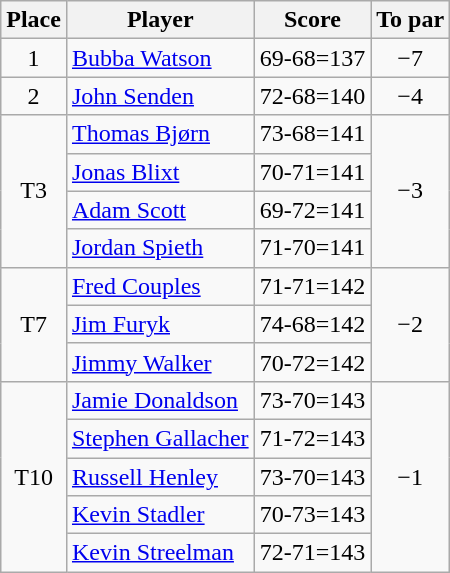<table class="wikitable">
<tr>
<th>Place</th>
<th>Player</th>
<th>Score</th>
<th>To par</th>
</tr>
<tr>
<td align=center>1</td>
<td> <a href='#'>Bubba Watson</a></td>
<td align=center>69-68=137</td>
<td align=center>−7</td>
</tr>
<tr>
<td align=center>2</td>
<td> <a href='#'>John Senden</a></td>
<td align=center>72-68=140</td>
<td align=center>−4</td>
</tr>
<tr>
<td rowspan=4 align=center>T3</td>
<td> <a href='#'>Thomas Bjørn</a></td>
<td align=center>73-68=141</td>
<td rowspan=4 align=center>−3</td>
</tr>
<tr>
<td> <a href='#'>Jonas Blixt</a></td>
<td align=center>70-71=141</td>
</tr>
<tr>
<td> <a href='#'>Adam Scott</a></td>
<td align=center>69-72=141</td>
</tr>
<tr>
<td> <a href='#'>Jordan Spieth</a></td>
<td align=center>71-70=141</td>
</tr>
<tr>
<td rowspan=3 align=center>T7</td>
<td> <a href='#'>Fred Couples</a></td>
<td align=center>71-71=142</td>
<td rowspan=3 align=center>−2</td>
</tr>
<tr>
<td> <a href='#'>Jim Furyk</a></td>
<td align=center>74-68=142</td>
</tr>
<tr>
<td> <a href='#'>Jimmy Walker</a></td>
<td align=center>70-72=142</td>
</tr>
<tr>
<td rowspan=5 align=center>T10</td>
<td> <a href='#'>Jamie Donaldson</a></td>
<td align=center>73-70=143</td>
<td rowspan=5 align=center>−1</td>
</tr>
<tr>
<td> <a href='#'>Stephen Gallacher</a></td>
<td align=center>71-72=143</td>
</tr>
<tr>
<td> <a href='#'>Russell Henley</a></td>
<td align=center>73-70=143</td>
</tr>
<tr>
<td> <a href='#'>Kevin Stadler</a></td>
<td align=center>70-73=143</td>
</tr>
<tr>
<td> <a href='#'>Kevin Streelman</a></td>
<td align=center>72-71=143</td>
</tr>
</table>
